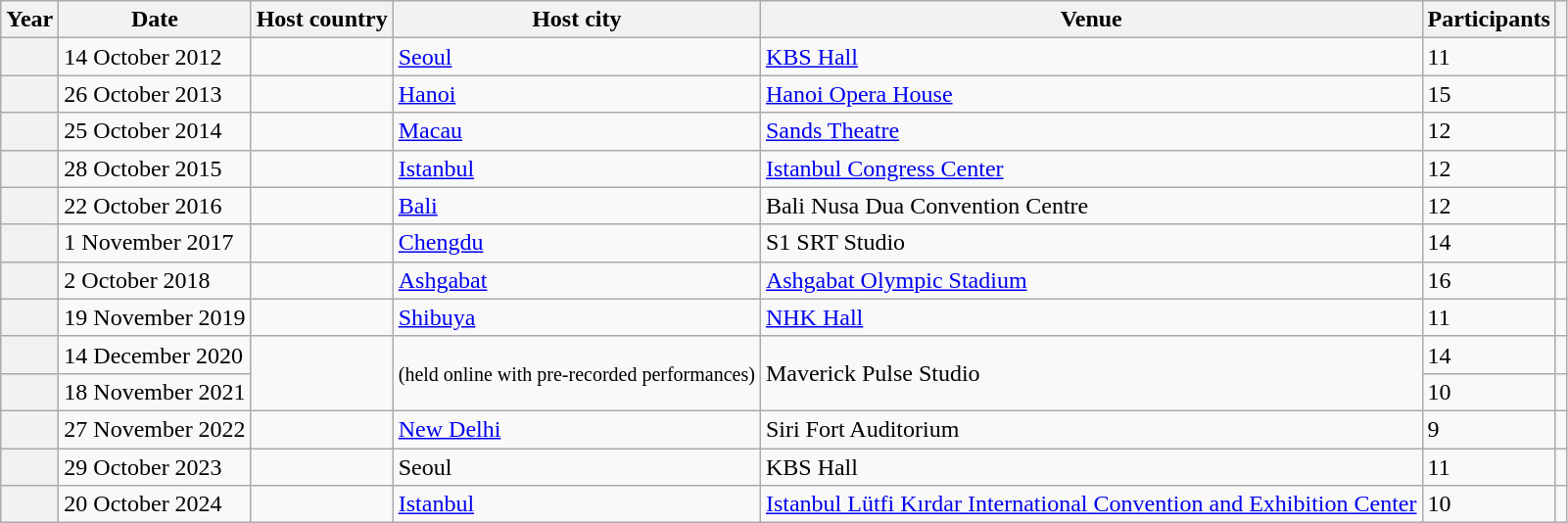<table class="wikitable sortable">
<tr>
<th>Year</th>
<th>Date</th>
<th>Host country</th>
<th>Host city</th>
<th>Venue</th>
<th>Participants</th>
<th scope=col class="unsortable"></th>
</tr>
<tr>
<th></th>
<td>14 October 2012</td>
<td></td>
<td><a href='#'>Seoul</a></td>
<td><a href='#'>KBS Hall</a></td>
<td>11</td>
<td></td>
</tr>
<tr>
<th></th>
<td>26 October 2013</td>
<td></td>
<td><a href='#'>Hanoi</a></td>
<td><a href='#'>Hanoi Opera House</a></td>
<td>15</td>
<td></td>
</tr>
<tr>
<th></th>
<td>25 October 2014</td>
<td></td>
<td><a href='#'>Macau</a></td>
<td><a href='#'>Sands Theatre</a></td>
<td>12</td>
<td></td>
</tr>
<tr>
<th></th>
<td>28 October 2015</td>
<td></td>
<td><a href='#'>Istanbul</a></td>
<td><a href='#'>Istanbul Congress Center</a></td>
<td>12</td>
<td></td>
</tr>
<tr>
<th></th>
<td>22 October 2016</td>
<td></td>
<td><a href='#'>Bali</a></td>
<td>Bali Nusa Dua Convention Centre</td>
<td>12</td>
<td></td>
</tr>
<tr>
<th></th>
<td>1 November 2017</td>
<td></td>
<td><a href='#'>Chengdu</a></td>
<td>S1 SRT Studio</td>
<td>14</td>
<td></td>
</tr>
<tr>
<th></th>
<td>2 October 2018</td>
<td></td>
<td><a href='#'>Ashgabat</a></td>
<td><a href='#'>Ashgabat Olympic Stadium</a></td>
<td>16</td>
<td></td>
</tr>
<tr>
<th></th>
<td>19 November 2019</td>
<td></td>
<td><a href='#'>Shibuya</a></td>
<td><a href='#'>NHK Hall</a></td>
<td>11</td>
<td></td>
</tr>
<tr>
<th></th>
<td>14 December 2020</td>
<td rowspan="2"></td>
<td rowspan="2"><small>(held online with pre-recorded performances)</small></td>
<td rowspan="2">Maverick Pulse Studio</td>
<td>14</td>
<td></td>
</tr>
<tr>
<th></th>
<td>18 November 2021</td>
<td>10</td>
<td></td>
</tr>
<tr>
<th></th>
<td>27 November 2022</td>
<td></td>
<td><a href='#'>New Delhi</a></td>
<td>Siri Fort Auditorium</td>
<td>9</td>
<td></td>
</tr>
<tr>
<th></th>
<td>29 October 2023</td>
<td></td>
<td>Seoul</td>
<td>KBS Hall</td>
<td>11</td>
<td></td>
</tr>
<tr>
<th></th>
<td>20 October 2024</td>
<td></td>
<td><a href='#'>Istanbul</a></td>
<td><a href='#'>Istanbul Lütfi Kırdar International Convention and Exhibition Center</a></td>
<td>10</td>
<td></td>
</tr>
</table>
